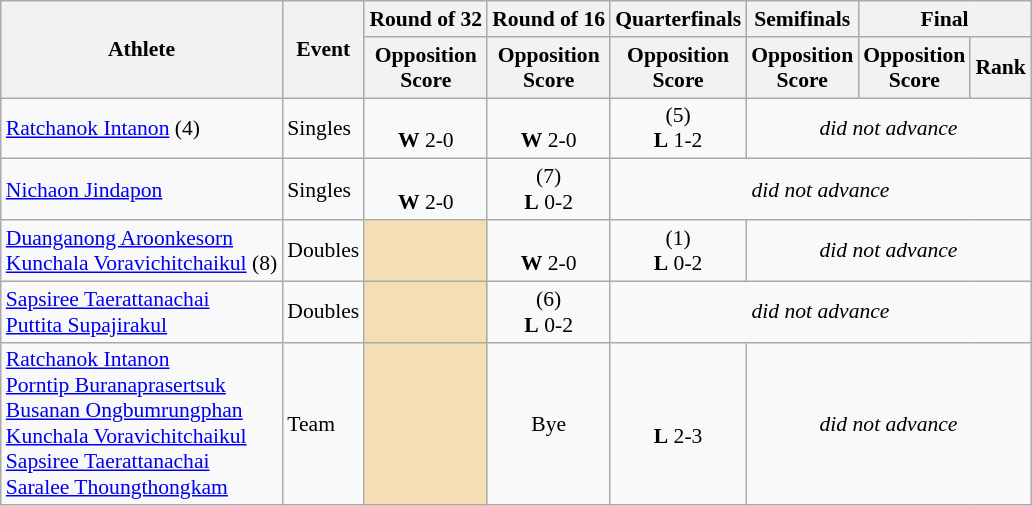<table class=wikitable style="font-size:90%; text-align:center">
<tr>
<th rowspan="2">Athlete</th>
<th rowspan="2">Event</th>
<th>Round of 32</th>
<th>Round of 16</th>
<th>Quarterfinals</th>
<th>Semifinals</th>
<th colspan="2">Final</th>
</tr>
<tr>
<th>Opposition<br>Score</th>
<th>Opposition<br>Score</th>
<th>Opposition<br>Score</th>
<th>Opposition<br>Score</th>
<th>Opposition<br>Score</th>
<th>Rank</th>
</tr>
<tr>
<td align=left><a href='#'>Ratchanok Intanon</a> (4)</td>
<td align=left>Singles</td>
<td> <br><strong>W</strong> 2-0</td>
<td> <br><strong>W</strong> 2-0</td>
<td> (5) <br><strong>L</strong> 1-2</td>
<td colspan=3><em>did not advance</em></td>
</tr>
<tr>
<td align=left><a href='#'>Nichaon Jindapon</a></td>
<td align=left>Singles</td>
<td> <br><strong>W</strong> 2-0</td>
<td> (7) <br><strong>L</strong> 0-2</td>
<td colspan=4><em>did not advance</em></td>
</tr>
<tr>
<td align=left><a href='#'>Duanganong Aroonkesorn</a> <br> <a href='#'>Kunchala Voravichitchaikul</a> (8)</td>
<td align=left>Doubles</td>
<td bgcolor=wheat></td>
<td> <br> <strong>W</strong> 2-0</td>
<td>(1)<br> <strong>L</strong> 0-2</td>
<td colspan=3><em>did not advance</em></td>
</tr>
<tr>
<td align=left><a href='#'>Sapsiree Taerattanachai</a><br><a href='#'>Puttita Supajirakul</a></td>
<td align=left>Doubles</td>
<td bgcolor=wheat></td>
<td>(6)<br> <strong>L</strong> 0-2</td>
<td colspan=4><em>did not advance</em></td>
</tr>
<tr>
<td align=left><a href='#'>Ratchanok Intanon</a><br><a href='#'>Porntip Buranaprasertsuk</a><br><a href='#'>Busanan Ongbumrungphan</a><br><a href='#'>Kunchala Voravichitchaikul</a><br><a href='#'>Sapsiree Taerattanachai</a><br><a href='#'>Saralee Thoungthongkam</a></td>
<td align=left>Team</td>
<td bgcolor=wheat></td>
<td>Bye</td>
<td> <br><strong>L</strong> 2-3</td>
<td colspan=3><em>did not advance</em></td>
</tr>
</table>
